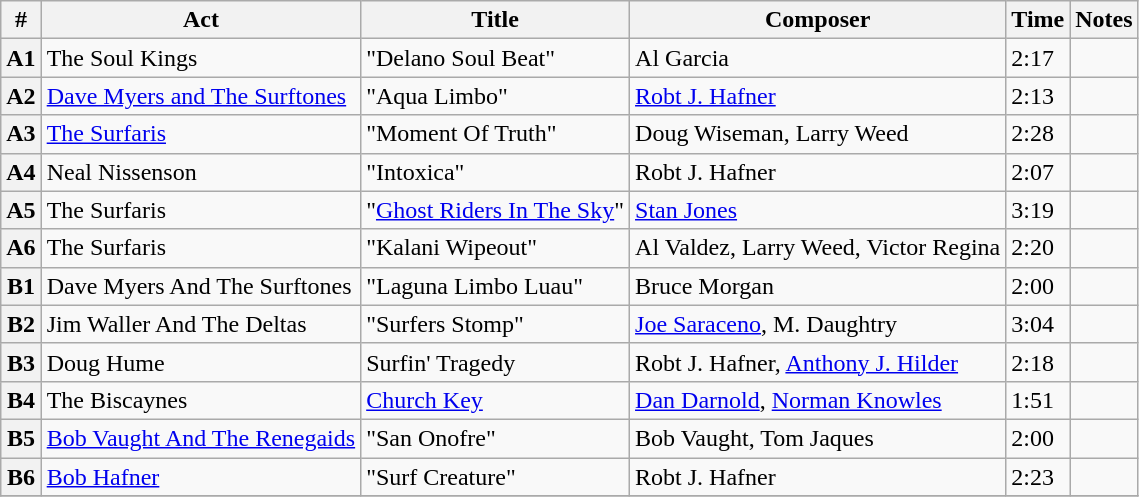<table class="wikitable plainrowheaders sortable">
<tr>
<th scope="col">#</th>
<th scope="col">Act</th>
<th scope="col">Title</th>
<th scope="col">Composer</th>
<th scope="col">Time</th>
<th scope="col" class="unsortable">Notes</th>
</tr>
<tr>
<th scope="row">A1</th>
<td>The Soul Kings</td>
<td>"Delano Soul Beat"</td>
<td>Al Garcia</td>
<td>2:17</td>
<td></td>
</tr>
<tr>
<th scope="row">A2</th>
<td><a href='#'>Dave Myers and The Surftones</a></td>
<td>"Aqua Limbo"</td>
<td><a href='#'>Robt J. Hafner</a></td>
<td>2:13</td>
<td></td>
</tr>
<tr>
<th scope="row">A3</th>
<td><a href='#'>The Surfaris</a></td>
<td>"Moment Of Truth"</td>
<td>Doug Wiseman, Larry Weed</td>
<td>2:28</td>
<td></td>
</tr>
<tr>
<th scope="row">A4</th>
<td>Neal Nissenson</td>
<td>"Intoxica"</td>
<td>Robt J. Hafner</td>
<td>2:07</td>
<td></td>
</tr>
<tr>
<th scope="row">A5</th>
<td>The Surfaris</td>
<td>"<a href='#'>Ghost Riders In The Sky</a>"</td>
<td><a href='#'>Stan Jones</a></td>
<td>3:19</td>
<td></td>
</tr>
<tr>
<th scope="row">A6</th>
<td>The Surfaris</td>
<td>"Kalani Wipeout"</td>
<td>Al Valdez, Larry Weed, Victor Regina</td>
<td>2:20</td>
<td></td>
</tr>
<tr>
<th scope="row">B1</th>
<td>Dave Myers And The Surftones</td>
<td>"Laguna Limbo Luau"</td>
<td>Bruce Morgan</td>
<td>2:00</td>
<td></td>
</tr>
<tr>
<th scope="row">B2</th>
<td>Jim Waller And The Deltas</td>
<td>"Surfers Stomp"</td>
<td><a href='#'>Joe Saraceno</a>, M. Daughtry</td>
<td>3:04</td>
<td></td>
</tr>
<tr>
<th scope="row">B3</th>
<td>Doug Hume</td>
<td>Surfin' Tragedy</td>
<td>Robt J. Hafner, <a href='#'>Anthony J. Hilder</a></td>
<td>2:18</td>
<td></td>
</tr>
<tr>
<th scope="row">B4</th>
<td>The Biscaynes</td>
<td><a href='#'>Church Key</a></td>
<td><a href='#'>Dan Darnold</a>, <a href='#'>Norman Knowles</a></td>
<td>1:51</td>
<td></td>
</tr>
<tr>
<th scope="row">B5</th>
<td><a href='#'>Bob Vaught And The Renegaids</a></td>
<td>"San Onofre"</td>
<td>Bob Vaught, Tom Jaques</td>
<td>2:00</td>
<td></td>
</tr>
<tr>
<th scope="row">B6</th>
<td><a href='#'>Bob Hafner</a></td>
<td>"Surf Creature"</td>
<td>Robt J. Hafner</td>
<td>2:23</td>
<td></td>
</tr>
<tr>
</tr>
</table>
